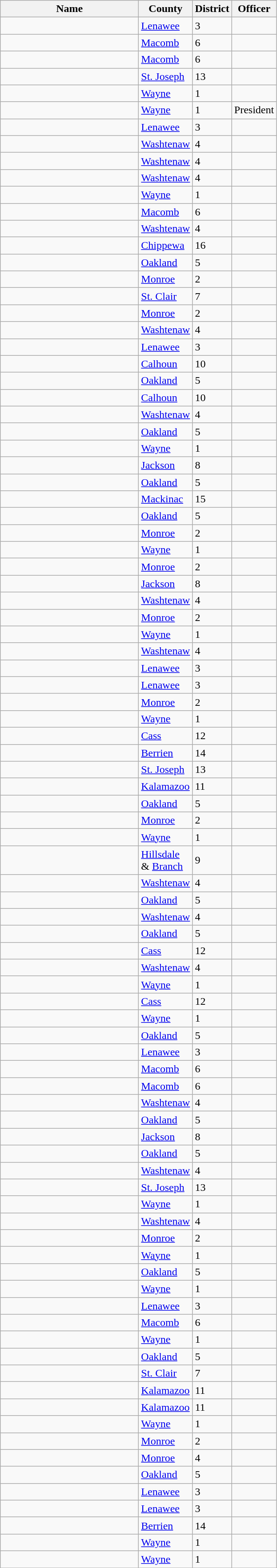<table class="wikitable sortable">
<tr>
<th style="width:150pt;">Name</th>
<th style="width:50pt;">County</th>
<th style="width:15pt;">District</th>
<th style="width:30pt;">Officer</th>
</tr>
<tr>
<td></td>
<td><a href='#'>Lenawee</a></td>
<td>3</td>
<td></td>
</tr>
<tr>
<td></td>
<td><a href='#'>Macomb</a></td>
<td>6</td>
<td></td>
</tr>
<tr>
<td></td>
<td><a href='#'>Macomb</a></td>
<td>6</td>
<td></td>
</tr>
<tr>
<td></td>
<td><a href='#'>St. Joseph</a></td>
<td>13</td>
<td></td>
</tr>
<tr>
<td></td>
<td><a href='#'>Wayne</a></td>
<td>1</td>
<td></td>
</tr>
<tr>
<td></td>
<td><a href='#'>Wayne</a></td>
<td>1</td>
<td>President</td>
</tr>
<tr>
<td></td>
<td><a href='#'>Lenawee</a></td>
<td>3</td>
<td></td>
</tr>
<tr>
<td></td>
<td><a href='#'>Washtenaw</a></td>
<td>4</td>
<td></td>
</tr>
<tr>
<td></td>
<td><a href='#'>Washtenaw</a></td>
<td>4</td>
<td></td>
</tr>
<tr>
<td></td>
<td><a href='#'>Washtenaw</a></td>
<td>4</td>
<td></td>
</tr>
<tr>
<td></td>
<td><a href='#'>Wayne</a></td>
<td>1</td>
<td></td>
</tr>
<tr>
<td></td>
<td><a href='#'>Macomb</a></td>
<td>6</td>
<td></td>
</tr>
<tr>
<td></td>
<td><a href='#'>Washtenaw</a></td>
<td>4</td>
<td></td>
</tr>
<tr>
<td></td>
<td><a href='#'>Chippewa</a></td>
<td>16</td>
<td></td>
</tr>
<tr>
<td></td>
<td><a href='#'>Oakland</a></td>
<td>5</td>
<td></td>
</tr>
<tr>
<td></td>
<td><a href='#'>Monroe</a></td>
<td>2</td>
<td></td>
</tr>
<tr>
<td></td>
<td><a href='#'>St. Clair</a></td>
<td>7</td>
<td></td>
</tr>
<tr>
<td></td>
<td><a href='#'>Monroe</a></td>
<td>2</td>
<td></td>
</tr>
<tr>
<td></td>
<td><a href='#'>Washtenaw</a></td>
<td>4</td>
<td></td>
</tr>
<tr>
<td></td>
<td><a href='#'>Lenawee</a></td>
<td>3</td>
<td></td>
</tr>
<tr>
<td></td>
<td><a href='#'>Calhoun</a></td>
<td>10</td>
<td></td>
</tr>
<tr>
<td></td>
<td><a href='#'>Oakland</a></td>
<td>5</td>
<td></td>
</tr>
<tr>
<td></td>
<td><a href='#'>Calhoun</a></td>
<td>10</td>
<td></td>
</tr>
<tr>
<td></td>
<td><a href='#'>Washtenaw</a></td>
<td>4</td>
<td></td>
</tr>
<tr>
<td></td>
<td><a href='#'>Oakland</a></td>
<td>5</td>
<td></td>
</tr>
<tr>
<td></td>
<td><a href='#'>Wayne</a></td>
<td>1</td>
<td></td>
</tr>
<tr>
<td></td>
<td><a href='#'>Jackson</a></td>
<td>8</td>
<td></td>
</tr>
<tr>
<td></td>
<td><a href='#'>Oakland</a></td>
<td>5</td>
<td></td>
</tr>
<tr>
<td></td>
<td><a href='#'>Mackinac</a></td>
<td>15</td>
<td></td>
</tr>
<tr>
<td></td>
<td><a href='#'>Oakland</a></td>
<td>5</td>
<td></td>
</tr>
<tr>
<td></td>
<td><a href='#'>Monroe</a></td>
<td>2</td>
<td></td>
</tr>
<tr>
<td></td>
<td><a href='#'>Wayne</a></td>
<td>1</td>
<td></td>
</tr>
<tr>
<td></td>
<td><a href='#'>Monroe</a></td>
<td>2</td>
<td></td>
</tr>
<tr>
<td></td>
<td><a href='#'>Jackson</a></td>
<td>8</td>
<td></td>
</tr>
<tr>
<td></td>
<td><a href='#'>Washtenaw</a></td>
<td>4</td>
<td></td>
</tr>
<tr>
<td></td>
<td><a href='#'>Monroe</a></td>
<td>2</td>
<td></td>
</tr>
<tr>
<td></td>
<td><a href='#'>Wayne</a></td>
<td>1</td>
<td></td>
</tr>
<tr>
<td></td>
<td><a href='#'>Washtenaw</a></td>
<td>4</td>
<td></td>
</tr>
<tr>
<td></td>
<td><a href='#'>Lenawee</a></td>
<td>3</td>
<td></td>
</tr>
<tr>
<td></td>
<td><a href='#'>Lenawee</a></td>
<td>3</td>
<td></td>
</tr>
<tr>
<td></td>
<td><a href='#'>Monroe</a></td>
<td>2</td>
<td></td>
</tr>
<tr>
<td></td>
<td><a href='#'>Wayne</a></td>
<td>1</td>
<td></td>
</tr>
<tr>
<td></td>
<td><a href='#'>Cass</a></td>
<td>12</td>
<td></td>
</tr>
<tr>
<td></td>
<td><a href='#'>Berrien</a></td>
<td>14</td>
<td></td>
</tr>
<tr>
<td></td>
<td><a href='#'>St. Joseph</a></td>
<td>13</td>
<td></td>
</tr>
<tr>
<td></td>
<td><a href='#'>Kalamazoo</a></td>
<td>11</td>
<td></td>
</tr>
<tr>
<td></td>
<td><a href='#'>Oakland</a></td>
<td>5</td>
<td></td>
</tr>
<tr>
<td></td>
<td><a href='#'>Monroe</a></td>
<td>2</td>
<td></td>
</tr>
<tr>
<td></td>
<td><a href='#'>Wayne</a></td>
<td>1</td>
<td></td>
</tr>
<tr>
<td></td>
<td><a href='#'>Hillsdale</a> & <a href='#'>Branch</a></td>
<td>9</td>
<td></td>
</tr>
<tr>
<td></td>
<td><a href='#'>Washtenaw</a></td>
<td>4</td>
<td></td>
</tr>
<tr>
<td></td>
<td><a href='#'>Oakland</a></td>
<td>5</td>
<td></td>
</tr>
<tr>
<td></td>
<td><a href='#'>Washtenaw</a></td>
<td>4</td>
<td></td>
</tr>
<tr>
<td></td>
<td><a href='#'>Oakland</a></td>
<td>5</td>
<td></td>
</tr>
<tr>
<td></td>
<td><a href='#'>Cass</a></td>
<td>12</td>
<td></td>
</tr>
<tr>
<td></td>
<td><a href='#'>Washtenaw</a></td>
<td>4</td>
<td></td>
</tr>
<tr>
<td></td>
<td><a href='#'>Wayne</a></td>
<td>1</td>
<td></td>
</tr>
<tr>
<td></td>
<td><a href='#'>Cass</a></td>
<td>12</td>
<td></td>
</tr>
<tr>
<td></td>
<td><a href='#'>Wayne</a></td>
<td>1</td>
<td></td>
</tr>
<tr>
<td></td>
<td><a href='#'>Oakland</a></td>
<td>5</td>
<td></td>
</tr>
<tr>
<td></td>
<td><a href='#'>Lenawee</a></td>
<td>3</td>
<td></td>
</tr>
<tr>
<td></td>
<td><a href='#'>Macomb</a></td>
<td>6</td>
<td></td>
</tr>
<tr>
<td></td>
<td><a href='#'>Macomb</a></td>
<td>6</td>
<td></td>
</tr>
<tr>
<td></td>
<td><a href='#'>Washtenaw</a></td>
<td>4</td>
<td></td>
</tr>
<tr>
<td></td>
<td><a href='#'>Oakland</a></td>
<td>5</td>
<td></td>
</tr>
<tr>
<td></td>
<td><a href='#'>Jackson</a></td>
<td>8</td>
<td></td>
</tr>
<tr>
<td></td>
<td><a href='#'>Oakland</a></td>
<td>5</td>
<td></td>
</tr>
<tr>
<td></td>
<td><a href='#'>Washtenaw</a></td>
<td>4</td>
<td></td>
</tr>
<tr>
<td></td>
<td><a href='#'>St. Joseph</a></td>
<td>13</td>
<td></td>
</tr>
<tr>
<td></td>
<td><a href='#'>Wayne</a></td>
<td>1</td>
<td></td>
</tr>
<tr>
<td></td>
<td><a href='#'>Washtenaw</a></td>
<td>4</td>
<td></td>
</tr>
<tr>
<td></td>
<td><a href='#'>Monroe</a></td>
<td>2</td>
<td></td>
</tr>
<tr>
<td></td>
<td><a href='#'>Wayne</a></td>
<td>1</td>
<td></td>
</tr>
<tr>
<td></td>
<td><a href='#'>Oakland</a></td>
<td>5</td>
<td></td>
</tr>
<tr>
<td></td>
<td><a href='#'>Wayne</a></td>
<td>1</td>
<td></td>
</tr>
<tr>
<td></td>
<td><a href='#'>Lenawee</a></td>
<td>3</td>
<td></td>
</tr>
<tr>
<td></td>
<td><a href='#'>Macomb</a></td>
<td>6</td>
<td></td>
</tr>
<tr>
<td></td>
<td><a href='#'>Wayne</a></td>
<td>1</td>
<td></td>
</tr>
<tr>
<td></td>
<td><a href='#'>Oakland</a></td>
<td>5</td>
<td></td>
</tr>
<tr>
<td></td>
<td><a href='#'>St. Clair</a></td>
<td>7</td>
<td></td>
</tr>
<tr>
<td></td>
<td><a href='#'>Kalamazoo</a></td>
<td>11</td>
<td></td>
</tr>
<tr>
<td></td>
<td><a href='#'>Kalamazoo</a></td>
<td>11</td>
<td></td>
</tr>
<tr>
<td></td>
<td><a href='#'>Wayne</a></td>
<td>1</td>
<td></td>
</tr>
<tr>
<td></td>
<td><a href='#'>Monroe</a></td>
<td>2</td>
<td></td>
</tr>
<tr>
<td></td>
<td><a href='#'>Monroe</a></td>
<td>4</td>
<td></td>
</tr>
<tr>
<td></td>
<td><a href='#'>Oakland</a></td>
<td>5</td>
<td></td>
</tr>
<tr>
<td></td>
<td><a href='#'>Lenawee</a></td>
<td>3</td>
<td></td>
</tr>
<tr>
<td></td>
<td><a href='#'>Lenawee</a></td>
<td>3</td>
<td></td>
</tr>
<tr>
<td></td>
<td><a href='#'>Berrien</a></td>
<td>14</td>
<td></td>
</tr>
<tr>
<td></td>
<td><a href='#'>Wayne</a></td>
<td>1</td>
<td></td>
</tr>
<tr>
<td></td>
<td><a href='#'>Wayne</a></td>
<td>1</td>
<td></td>
</tr>
<tr>
</tr>
</table>
